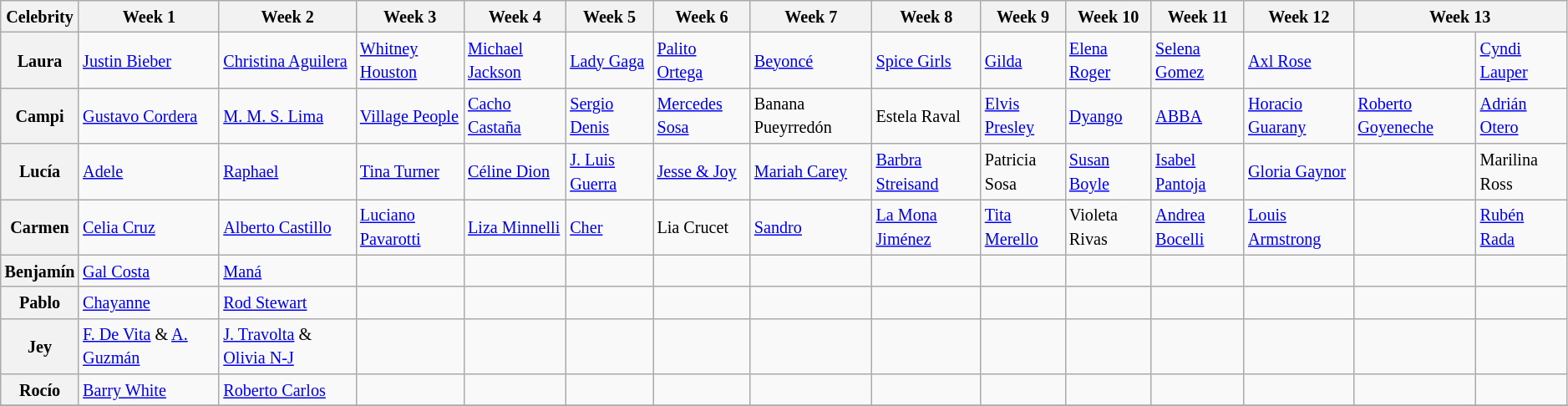<table class="wikitable" style="text-align:left; font-size:84%; line-height:19px;">
<tr>
<th>Celebrity</th>
<th>Week 1</th>
<th>Week 2</th>
<th>Week 3</th>
<th>Week 4</th>
<th>Week 5</th>
<th>Week 6</th>
<th>Week 7</th>
<th>Week 8</th>
<th>Week 9</th>
<th>Week 10</th>
<th>Week 11</th>
<th>Week 12</th>
<th colspan=2>Week 13</th>
</tr>
<tr>
<th>Laura</th>
<td><a href='#'>Justin Bieber</a></td>
<td><a href='#'>Christina Aguilera</a></td>
<td><a href='#'>Whitney Houston</a></td>
<td><a href='#'>Michael Jackson</a></td>
<td><a href='#'>Lady Gaga</a></td>
<td><a href='#'>Palito Ortega</a></td>
<td><a href='#'>Beyoncé</a></td>
<td><a href='#'>Spice Girls</a></td>
<td><a href='#'>Gilda</a></td>
<td><a href='#'>Elena Roger</a></td>
<td><a href='#'>Selena Gomez</a></td>
<td><a href='#'>Axl Rose</a></td>
<td></td>
<td><a href='#'>Cyndi Lauper</a></td>
</tr>
<tr>
<th>Campi</th>
<td><a href='#'>Gustavo Cordera</a></td>
<td><a href='#'>M. M. S. Lima</a></td>
<td><a href='#'>Village People</a></td>
<td><a href='#'>Cacho Castaña</a></td>
<td><a href='#'>Sergio Denis</a></td>
<td><a href='#'>Mercedes Sosa</a></td>
<td>Banana Pueyrredón</td>
<td>Estela Raval</td>
<td><a href='#'>Elvis Presley</a></td>
<td><a href='#'>Dyango</a></td>
<td><a href='#'>ABBA</a></td>
<td><a href='#'>Horacio Guarany</a></td>
<td><a href='#'>Roberto Goyeneche</a></td>
<td><a href='#'>Adrián Otero</a></td>
</tr>
<tr>
<th>Lucía</th>
<td><a href='#'>Adele</a></td>
<td><a href='#'>Raphael</a></td>
<td><a href='#'>Tina Turner</a></td>
<td><a href='#'>Céline Dion</a></td>
<td><a href='#'>J. Luis Guerra</a></td>
<td><a href='#'>Jesse & Joy</a></td>
<td><a href='#'>Mariah Carey</a></td>
<td><a href='#'>Barbra Streisand</a></td>
<td>Patricia Sosa</td>
<td><a href='#'>Susan Boyle</a></td>
<td><a href='#'>Isabel Pantoja</a></td>
<td><a href='#'>Gloria Gaynor</a></td>
<td></td>
<td>Marilina Ross</td>
</tr>
<tr>
<th>Carmen</th>
<td><a href='#'>Celia Cruz</a></td>
<td><a href='#'>Alberto Castillo</a></td>
<td><a href='#'>Luciano Pavarotti</a></td>
<td><a href='#'>Liza Minnelli</a></td>
<td><a href='#'>Cher</a></td>
<td>Lia Crucet</td>
<td><a href='#'>Sandro</a></td>
<td><a href='#'>La Mona Jiménez</a></td>
<td><a href='#'>Tita Merello</a></td>
<td>Violeta Rivas</td>
<td><a href='#'>Andrea Bocelli</a></td>
<td><a href='#'>Louis Armstrong</a></td>
<td></td>
<td><a href='#'>Rubén Rada</a></td>
</tr>
<tr>
<th>Benjamín</th>
<td><a href='#'>Gal Costa</a></td>
<td><a href='#'>Maná</a></td>
<td></td>
<td></td>
<td></td>
<td></td>
<td></td>
<td></td>
<td></td>
<td></td>
<td></td>
<td></td>
<td></td>
<td></td>
</tr>
<tr>
<th>Pablo</th>
<td><a href='#'>Chayanne</a></td>
<td><a href='#'>Rod Stewart</a></td>
<td></td>
<td></td>
<td></td>
<td></td>
<td></td>
<td></td>
<td></td>
<td></td>
<td></td>
<td></td>
<td></td>
<td></td>
</tr>
<tr>
<th>Jey</th>
<td><a href='#'>F. De Vita</a> & <a href='#'>A. Guzmán</a></td>
<td><a href='#'>J. Travolta</a> & <a href='#'>Olivia N-J</a></td>
<td></td>
<td></td>
<td></td>
<td></td>
<td></td>
<td></td>
<td></td>
<td></td>
<td></td>
<td></td>
<td></td>
<td></td>
</tr>
<tr>
<th>Rocío</th>
<td><a href='#'>Barry White</a></td>
<td><a href='#'>Roberto Carlos</a></td>
<td></td>
<td></td>
<td></td>
<td></td>
<td></td>
<td></td>
<td></td>
<td></td>
<td></td>
<td></td>
<td></td>
<td></td>
</tr>
<tr>
</tr>
</table>
